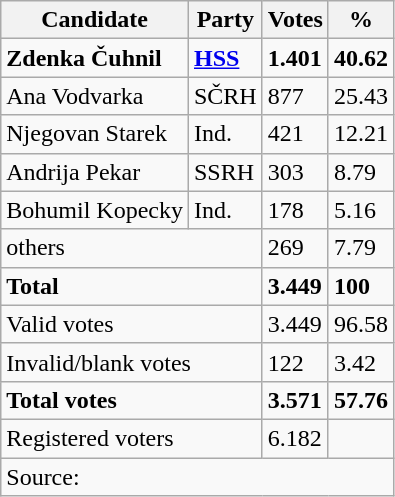<table class="wikitable" style="text-align: left;">
<tr>
<th>Candidate</th>
<th>Party</th>
<th>Votes</th>
<th>%</th>
</tr>
<tr>
<td><strong>Zdenka Čuhnil</strong></td>
<td><a href='#'><strong>HSS</strong></a></td>
<td><strong>1.401</strong></td>
<td><strong>40.62</strong></td>
</tr>
<tr>
<td>Ana Vodvarka</td>
<td>SČRH</td>
<td>877</td>
<td>25.43</td>
</tr>
<tr>
<td>Njegovan Starek</td>
<td>Ind.</td>
<td>421</td>
<td>12.21</td>
</tr>
<tr>
<td>Andrija Pekar</td>
<td>SSRH</td>
<td>303</td>
<td>8.79</td>
</tr>
<tr>
<td>Bohumil Kopecky</td>
<td>Ind.</td>
<td>178</td>
<td>5.16</td>
</tr>
<tr>
<td colspan="2">others</td>
<td>269</td>
<td>7.79</td>
</tr>
<tr>
<td colspan="2"><strong>Total</strong></td>
<td><strong>3.449</strong></td>
<td><strong>100</strong></td>
</tr>
<tr>
<td colspan="2">Valid votes</td>
<td>3.449</td>
<td>96.58</td>
</tr>
<tr>
<td colspan="2">Invalid/blank votes</td>
<td>122</td>
<td>3.42</td>
</tr>
<tr>
<td colspan="2"><strong>Total votes</strong></td>
<td><strong>3.571</strong></td>
<td><strong>57.76</strong></td>
</tr>
<tr>
<td colspan="2">Registered voters</td>
<td>6.182</td>
<td></td>
</tr>
<tr>
<td colspan="4">Source: </td>
</tr>
</table>
